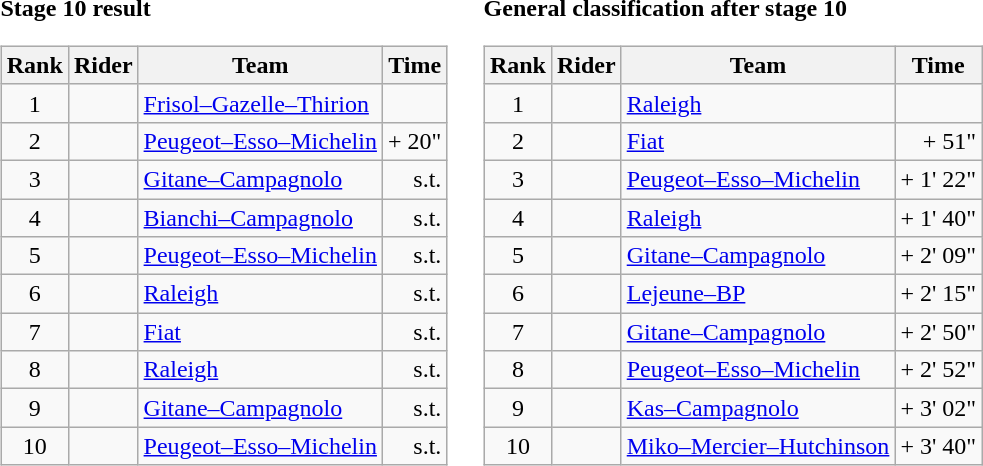<table>
<tr>
<td><strong>Stage 10 result</strong><br><table class="wikitable">
<tr>
<th scope="col">Rank</th>
<th scope="col">Rider</th>
<th scope="col">Team</th>
<th scope="col">Time</th>
</tr>
<tr>
<td style="text-align:center;">1</td>
<td></td>
<td><a href='#'>Frisol–Gazelle–Thirion</a></td>
<td style="text-align:right;"></td>
</tr>
<tr>
<td style="text-align:center;">2</td>
<td></td>
<td><a href='#'>Peugeot–Esso–Michelin</a></td>
<td style="text-align:right;">+ 20"</td>
</tr>
<tr>
<td style="text-align:center;">3</td>
<td></td>
<td><a href='#'>Gitane–Campagnolo</a></td>
<td style="text-align:right;">s.t.</td>
</tr>
<tr>
<td style="text-align:center;">4</td>
<td></td>
<td><a href='#'>Bianchi–Campagnolo</a></td>
<td style="text-align:right;">s.t.</td>
</tr>
<tr>
<td style="text-align:center;">5</td>
<td></td>
<td><a href='#'>Peugeot–Esso–Michelin</a></td>
<td style="text-align:right;">s.t.</td>
</tr>
<tr>
<td style="text-align:center;">6</td>
<td></td>
<td><a href='#'>Raleigh</a></td>
<td style="text-align:right;">s.t.</td>
</tr>
<tr>
<td style="text-align:center;">7</td>
<td></td>
<td><a href='#'>Fiat</a></td>
<td style="text-align:right;">s.t.</td>
</tr>
<tr>
<td style="text-align:center;">8</td>
<td></td>
<td><a href='#'>Raleigh</a></td>
<td style="text-align:right;">s.t.</td>
</tr>
<tr>
<td style="text-align:center;">9</td>
<td></td>
<td><a href='#'>Gitane–Campagnolo</a></td>
<td style="text-align:right;">s.t.</td>
</tr>
<tr>
<td style="text-align:center;">10</td>
<td></td>
<td><a href='#'>Peugeot–Esso–Michelin</a></td>
<td style="text-align:right;">s.t.</td>
</tr>
</table>
</td>
<td></td>
<td><strong>General classification after stage 10</strong><br><table class="wikitable">
<tr>
<th scope="col">Rank</th>
<th scope="col">Rider</th>
<th scope="col">Team</th>
<th scope="col">Time</th>
</tr>
<tr>
<td style="text-align:center;">1</td>
<td> </td>
<td><a href='#'>Raleigh</a></td>
<td style="text-align:right;"></td>
</tr>
<tr>
<td style="text-align:center;">2</td>
<td></td>
<td><a href='#'>Fiat</a></td>
<td style="text-align:right;">+ 51"</td>
</tr>
<tr>
<td style="text-align:center;">3</td>
<td></td>
<td><a href='#'>Peugeot–Esso–Michelin</a></td>
<td style="text-align:right;">+ 1' 22"</td>
</tr>
<tr>
<td style="text-align:center;">4</td>
<td></td>
<td><a href='#'>Raleigh</a></td>
<td style="text-align:right;">+ 1' 40"</td>
</tr>
<tr>
<td style="text-align:center;">5</td>
<td></td>
<td><a href='#'>Gitane–Campagnolo</a></td>
<td style="text-align:right;">+ 2' 09"</td>
</tr>
<tr>
<td style="text-align:center;">6</td>
<td></td>
<td><a href='#'>Lejeune–BP</a></td>
<td style="text-align:right;">+ 2' 15"</td>
</tr>
<tr>
<td style="text-align:center;">7</td>
<td></td>
<td><a href='#'>Gitane–Campagnolo</a></td>
<td style="text-align:right;">+ 2' 50"</td>
</tr>
<tr>
<td style="text-align:center;">8</td>
<td></td>
<td><a href='#'>Peugeot–Esso–Michelin</a></td>
<td style="text-align:right;">+ 2' 52"</td>
</tr>
<tr>
<td style="text-align:center;">9</td>
<td></td>
<td><a href='#'>Kas–Campagnolo</a></td>
<td style="text-align:right;">+ 3' 02"</td>
</tr>
<tr>
<td style="text-align:center;">10</td>
<td></td>
<td><a href='#'>Miko–Mercier–Hutchinson</a></td>
<td style="text-align:right;">+ 3' 40"</td>
</tr>
</table>
</td>
</tr>
</table>
